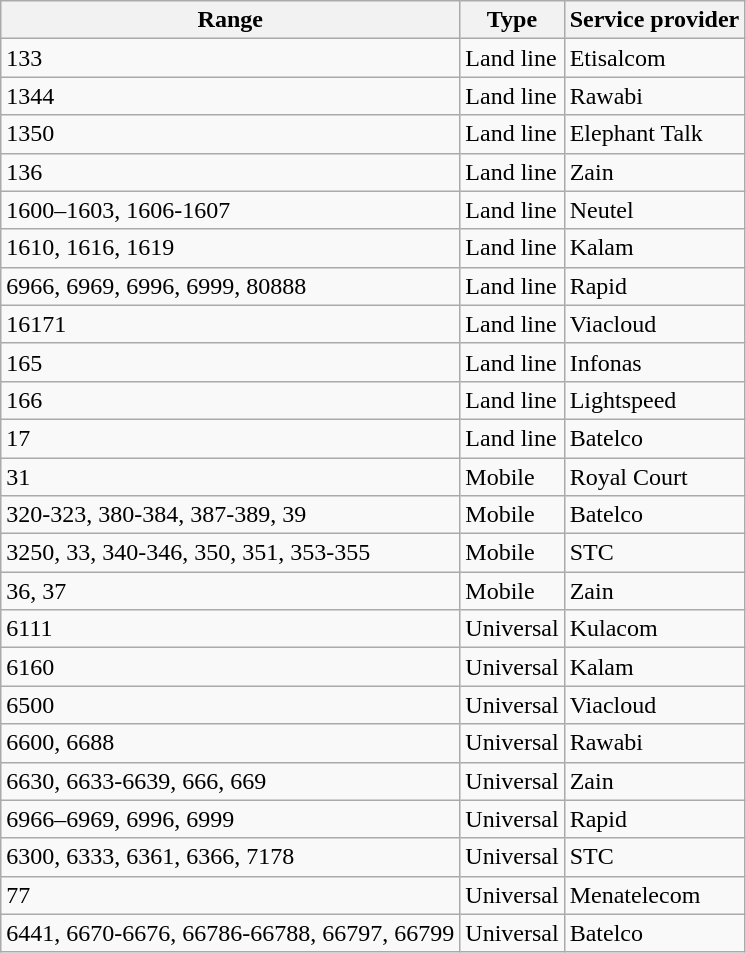<table class="wikitable">
<tr>
<th>Range</th>
<th>Type</th>
<th>Service provider </th>
</tr>
<tr>
<td>133</td>
<td>Land line</td>
<td>Etisalcom </td>
</tr>
<tr>
<td>1344</td>
<td>Land line</td>
<td>Rawabi</td>
</tr>
<tr>
<td>1350</td>
<td>Land line</td>
<td>Elephant Talk</td>
</tr>
<tr>
<td>136</td>
<td>Land line</td>
<td>Zain </td>
</tr>
<tr>
<td>1600–1603, 1606-1607</td>
<td>Land line</td>
<td>Neutel</td>
</tr>
<tr>
<td>1610, 1616, 1619</td>
<td>Land line</td>
<td>Kalam</td>
</tr>
<tr>
<td>6966, 6969, 6996, 6999, 80888</td>
<td>Land line</td>
<td>Rapid</td>
</tr>
<tr>
<td>16171</td>
<td>Land line</td>
<td>Viacloud</td>
</tr>
<tr>
<td>165</td>
<td>Land line</td>
<td>Infonas</td>
</tr>
<tr>
<td>166</td>
<td>Land line</td>
<td>Lightspeed</td>
</tr>
<tr>
<td>17</td>
<td>Land line</td>
<td>Batelco</td>
</tr>
<tr>
<td>31</td>
<td>Mobile</td>
<td>Royal Court</td>
</tr>
<tr>
<td>320-323, 380-384, 387-389, 39</td>
<td>Mobile</td>
<td>Batelco</td>
</tr>
<tr>
<td>3250, 33, 340-346, 350, 351, 353-355</td>
<td>Mobile</td>
<td>STC</td>
</tr>
<tr>
<td>36, 37</td>
<td>Mobile</td>
<td>Zain</td>
</tr>
<tr>
<td>6111</td>
<td>Universal</td>
<td>Kulacom</td>
</tr>
<tr>
<td>6160</td>
<td>Universal</td>
<td>Kalam</td>
</tr>
<tr>
<td>6500</td>
<td>Universal</td>
<td>Viacloud</td>
</tr>
<tr>
<td>6600, 6688</td>
<td>Universal</td>
<td>Rawabi</td>
</tr>
<tr>
<td>6630, 6633-6639, 666, 669</td>
<td>Universal</td>
<td>Zain</td>
</tr>
<tr>
<td>6966–6969, 6996, 6999</td>
<td>Universal</td>
<td>Rapid</td>
</tr>
<tr>
<td>6300, 6333, 6361, 6366, 7178</td>
<td>Universal</td>
<td>STC</td>
</tr>
<tr>
<td>77</td>
<td>Universal</td>
<td>Menatelecom</td>
</tr>
<tr>
<td>6441, 6670-6676, 66786-66788, 66797, 66799</td>
<td>Universal</td>
<td>Batelco</td>
</tr>
</table>
